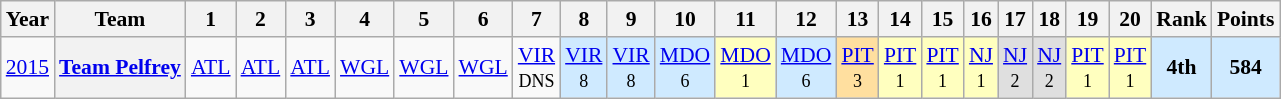<table class="wikitable" style="text-align:center; font-size:90%">
<tr>
<th>Year</th>
<th>Team</th>
<th>1</th>
<th>2</th>
<th>3</th>
<th>4</th>
<th>5</th>
<th>6</th>
<th>7</th>
<th>8</th>
<th>9</th>
<th>10</th>
<th>11</th>
<th>12</th>
<th>13</th>
<th>14</th>
<th>15</th>
<th>16</th>
<th>17</th>
<th>18</th>
<th>19</th>
<th>20</th>
<th>Rank</th>
<th>Points</th>
</tr>
<tr>
<td><a href='#'>2015</a></td>
<th><a href='#'>Team Pelfrey</a></th>
<td><a href='#'>ATL</a><br><small></small></td>
<td><a href='#'>ATL</a><br><small></small></td>
<td><a href='#'>ATL</a><br><small></small></td>
<td><a href='#'>WGL</a><br><small></small></td>
<td><a href='#'>WGL</a><br><small></small></td>
<td><a href='#'>WGL</a><br><small></small></td>
<td><a href='#'>VIR</a><br><small>DNS</small></td>
<td style="background:#CFEAFF;"><a href='#'>VIR</a><br><small>8</small></td>
<td style="background:#CFEAFF;"><a href='#'>VIR</a><br><small>8</small></td>
<td style="background:#CFEAFF;"><a href='#'>MDO</a><br><small>6</small></td>
<td style="background:#FFFFBF;"><a href='#'>MDO</a><br><small>1</small></td>
<td style="background:#CFEAFF;"><a href='#'>MDO</a><br><small>6</small></td>
<td style="background:#FFDF9F;"><a href='#'>PIT</a><br><small>3</small></td>
<td style="background:#FFFFBF;"><a href='#'>PIT</a><br><small>1</small></td>
<td style="background:#FFFFBF;"><a href='#'>PIT</a><br><small>1</small></td>
<td style="background:#FFFFBF;"><a href='#'>NJ</a><br><small>1</small></td>
<td style="background:#DFDFDF;"><a href='#'>NJ</a><br><small>2</small></td>
<td style="background:#DFDFDF;"><a href='#'>NJ</a><br><small>2</small></td>
<td bgcolor=ffffbf><a href='#'>PIT</a><br><small>1</small></td>
<td bgcolor=ffffbf><a href='#'>PIT</a><br><small>1</small></td>
<td style="background:#CFEAFF;"><strong>4th</strong></td>
<td style="background:#CFEAFF;"><strong>584</strong></td>
</tr>
</table>
